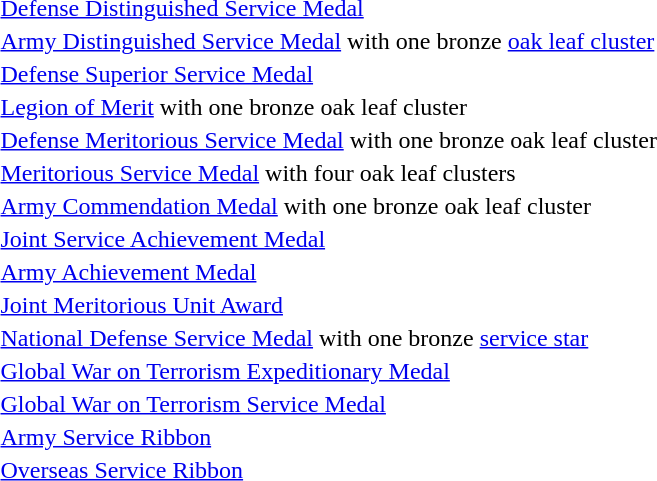<table>
<tr>
<td></td>
<td><a href='#'>Defense Distinguished Service Medal</a></td>
</tr>
<tr>
<td></td>
<td><a href='#'>Army Distinguished Service Medal</a> with one bronze <a href='#'>oak leaf cluster</a></td>
</tr>
<tr>
<td></td>
<td><a href='#'>Defense Superior Service Medal</a></td>
</tr>
<tr>
<td></td>
<td><a href='#'>Legion of Merit</a> with one bronze oak leaf cluster</td>
</tr>
<tr>
<td></td>
<td><a href='#'>Defense Meritorious Service Medal</a> with one bronze oak leaf cluster</td>
</tr>
<tr>
<td><span></span><span></span><span></span><span></span></td>
<td><a href='#'>Meritorious Service Medal</a> with four oak leaf clusters</td>
</tr>
<tr>
<td></td>
<td><a href='#'>Army Commendation Medal</a> with one bronze oak leaf cluster</td>
</tr>
<tr>
<td></td>
<td><a href='#'>Joint Service Achievement Medal</a></td>
</tr>
<tr>
<td></td>
<td><a href='#'>Army Achievement Medal</a></td>
</tr>
<tr>
<td></td>
<td><a href='#'>Joint Meritorious Unit Award</a></td>
</tr>
<tr>
<td></td>
<td><a href='#'>National Defense Service Medal</a> with one bronze <a href='#'>service star</a></td>
</tr>
<tr>
<td></td>
<td><a href='#'>Global War on Terrorism Expeditionary Medal</a></td>
</tr>
<tr>
<td></td>
<td><a href='#'>Global War on Terrorism Service Medal</a></td>
</tr>
<tr>
<td></td>
<td><a href='#'>Army Service Ribbon</a></td>
</tr>
<tr>
<td></td>
<td><a href='#'>Overseas Service Ribbon</a></td>
</tr>
</table>
